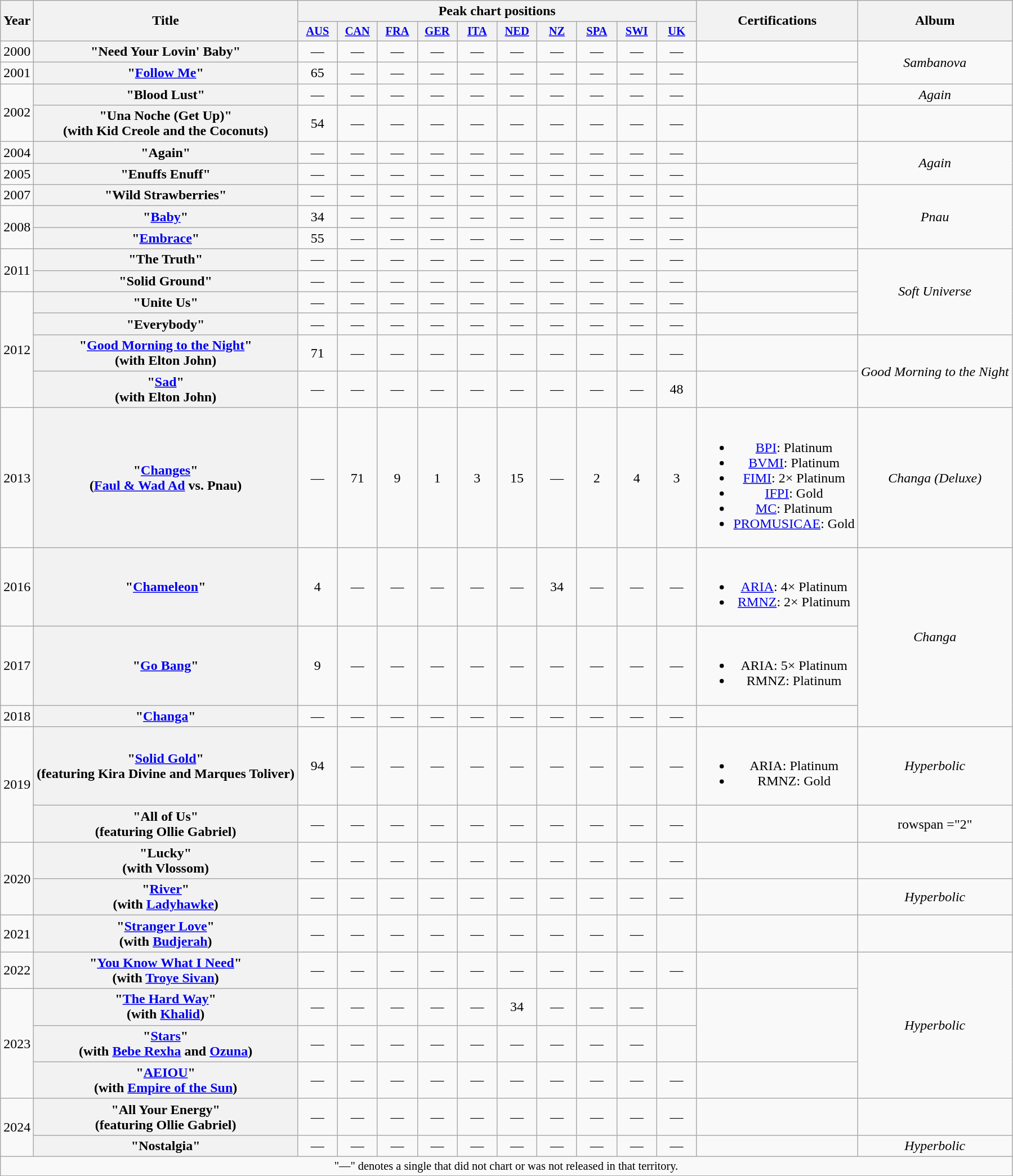<table class="wikitable plainrowheaders" style="text-align:center;">
<tr>
<th scope="col" rowspan="2">Year</th>
<th scope="col" rowspan="2">Title</th>
<th scope="col" colspan="10">Peak chart positions</th>
<th scope="col" rowspan="2">Certifications</th>
<th scope="col" rowspan="2">Album</th>
</tr>
<tr>
<th scope="col" style="width:3em;font-size:85%;"><a href='#'>AUS</a><br></th>
<th scope="col" style="width:3em;font-size:85%;"><a href='#'>CAN</a><br></th>
<th scope="col" style="width:3em;font-size:85%;"><a href='#'>FRA</a><br></th>
<th scope="col" style="width:3em;font-size:85%;"><a href='#'>GER</a><br></th>
<th scope="col" style="width:3em;font-size:85%;"><a href='#'>ITA</a><br></th>
<th scope="col" style="width:3em;font-size:85%;"><a href='#'>NED</a><br></th>
<th scope="col" style="width:3em;font-size:85%;"><a href='#'>NZ</a><br></th>
<th scope="col" style="width:3em;font-size:85%;"><a href='#'>SPA</a><br></th>
<th scope="col" style="width:3em;font-size:85%;"><a href='#'>SWI</a><br></th>
<th scope="col" style="width:3em;font-size:85%;"><a href='#'>UK</a><br></th>
</tr>
<tr>
<td>2000</td>
<th scope="row">"Need Your Lovin' Baby"</th>
<td>—</td>
<td>—</td>
<td>—</td>
<td>—</td>
<td>—</td>
<td>—</td>
<td>—</td>
<td>—</td>
<td>—</td>
<td>—</td>
<td></td>
<td rowspan="2"><em>Sambanova</em></td>
</tr>
<tr>
<td>2001</td>
<th scope="row">"<a href='#'>Follow Me</a>"</th>
<td>65</td>
<td>—</td>
<td>—</td>
<td>—</td>
<td>—</td>
<td>—</td>
<td>—</td>
<td>—</td>
<td>—</td>
<td>—</td>
<td></td>
</tr>
<tr>
<td rowspan="2">2002</td>
<th scope="row">"Blood Lust"</th>
<td>—</td>
<td>—</td>
<td>—</td>
<td>—</td>
<td>—</td>
<td>—</td>
<td>—</td>
<td>—</td>
<td>—</td>
<td>—</td>
<td></td>
<td><em>Again</em></td>
</tr>
<tr>
<th scope="row">"Una Noche (Get Up)"<br><span>(with Kid Creole and the Coconuts)</span></th>
<td>54</td>
<td>—</td>
<td>—</td>
<td>—</td>
<td>—</td>
<td>—</td>
<td>—</td>
<td>—</td>
<td>—</td>
<td>—</td>
<td></td>
<td></td>
</tr>
<tr>
<td>2004</td>
<th scope="row">"Again"</th>
<td>—</td>
<td>—</td>
<td>—</td>
<td>—</td>
<td>—</td>
<td>—</td>
<td>—</td>
<td>—</td>
<td>—</td>
<td>—</td>
<td></td>
<td rowspan="2"><em>Again</em></td>
</tr>
<tr>
<td>2005</td>
<th scope="row">"Enuffs Enuff"</th>
<td>—</td>
<td>—</td>
<td>—</td>
<td>—</td>
<td>—</td>
<td>—</td>
<td>—</td>
<td>—</td>
<td>—</td>
<td>—</td>
<td></td>
</tr>
<tr>
<td>2007</td>
<th scope="row">"Wild Strawberries"</th>
<td>—</td>
<td>—</td>
<td>—</td>
<td>—</td>
<td>—</td>
<td>—</td>
<td>—</td>
<td>—</td>
<td>—</td>
<td>—</td>
<td></td>
<td rowspan="3"><em>Pnau</em></td>
</tr>
<tr>
<td rowspan="2">2008</td>
<th scope="row">"<a href='#'>Baby</a>"</th>
<td>34</td>
<td>—</td>
<td>—</td>
<td>—</td>
<td>—</td>
<td>—</td>
<td>—</td>
<td>—</td>
<td>—</td>
<td>—</td>
<td></td>
</tr>
<tr>
<th scope="row">"<a href='#'>Embrace</a>"</th>
<td>55</td>
<td>—</td>
<td>—</td>
<td>—</td>
<td>—</td>
<td>—</td>
<td>—</td>
<td>—</td>
<td>—</td>
<td>—</td>
<td></td>
</tr>
<tr>
<td rowspan="2">2011</td>
<th scope="row">"The Truth"</th>
<td>—</td>
<td>—</td>
<td>—</td>
<td>—</td>
<td>—</td>
<td>—</td>
<td>—</td>
<td>—</td>
<td>—</td>
<td>—</td>
<td></td>
<td rowspan="4"><em>Soft Universe</em></td>
</tr>
<tr>
<th scope="row">"Solid Ground"</th>
<td>—</td>
<td>—</td>
<td>—</td>
<td>—</td>
<td>—</td>
<td>—</td>
<td>—</td>
<td>—</td>
<td>—</td>
<td>—</td>
<td></td>
</tr>
<tr>
<td rowspan="4">2012</td>
<th scope="row">"Unite Us"</th>
<td>—</td>
<td>—</td>
<td>—</td>
<td>—</td>
<td>—</td>
<td>—</td>
<td>—</td>
<td>—</td>
<td>—</td>
<td>—</td>
<td></td>
</tr>
<tr>
<th scope="row">"Everybody"</th>
<td>—</td>
<td>—</td>
<td>—</td>
<td>—</td>
<td>—</td>
<td>—</td>
<td>—</td>
<td>—</td>
<td>—</td>
<td>—</td>
<td></td>
</tr>
<tr>
<th scope="row">"<a href='#'>Good Morning to the Night</a>"<br><span>(with Elton John)</span></th>
<td>71</td>
<td>—</td>
<td>—</td>
<td>—</td>
<td>—</td>
<td>—</td>
<td>—</td>
<td>—</td>
<td>—</td>
<td>—</td>
<td></td>
<td rowspan="2"><em>Good Morning to the Night</em></td>
</tr>
<tr>
<th scope="row">"<a href='#'>Sad</a>"<br><span>(with Elton John)</span></th>
<td>—</td>
<td>—</td>
<td>—</td>
<td>—</td>
<td>—</td>
<td>—</td>
<td>—</td>
<td>—</td>
<td>—</td>
<td>48</td>
<td></td>
</tr>
<tr>
<td>2013</td>
<th scope="row">"<a href='#'>Changes</a>"<br><span>(<a href='#'>Faul & Wad Ad</a> vs. Pnau)</span></th>
<td>—</td>
<td>71</td>
<td>9</td>
<td>1</td>
<td>3</td>
<td>15</td>
<td>—</td>
<td>2</td>
<td>4</td>
<td>3</td>
<td><br><ul><li><a href='#'>BPI</a>: Platinum</li><li><a href='#'>BVMI</a>: Platinum</li><li><a href='#'>FIMI</a>: 2× Platinum</li><li><a href='#'>IFPI</a>: Gold</li><li><a href='#'>MC</a>: Platinum</li><li><a href='#'>PROMUSICAE</a>: Gold</li></ul></td>
<td><em>Changa (Deluxe)</em></td>
</tr>
<tr>
<td>2016</td>
<th scope="row">"<a href='#'>Chameleon</a>"</th>
<td>4</td>
<td>—</td>
<td>—</td>
<td>—</td>
<td>—</td>
<td>—</td>
<td>34</td>
<td>—</td>
<td>—</td>
<td>—</td>
<td><br><ul><li><a href='#'>ARIA</a>: 4× Platinum</li><li><a href='#'>RMNZ</a>: 2× Platinum</li></ul></td>
<td rowspan="3"><em>Changa</em></td>
</tr>
<tr>
<td>2017</td>
<th scope="row">"<a href='#'>Go Bang</a>"</th>
<td>9</td>
<td>—</td>
<td>—</td>
<td>—</td>
<td>—</td>
<td>—</td>
<td>—</td>
<td>—</td>
<td>—</td>
<td>—</td>
<td><br><ul><li>ARIA: 5× Platinum</li><li>RMNZ: Platinum</li></ul></td>
</tr>
<tr>
<td>2018</td>
<th scope="row">"<a href='#'>Changa</a>"</th>
<td>—</td>
<td>—</td>
<td>—</td>
<td>—</td>
<td>—</td>
<td>—</td>
<td>—</td>
<td>—</td>
<td>—</td>
<td>—</td>
<td></td>
</tr>
<tr>
<td rowspan="2">2019</td>
<th scope="row">"<a href='#'>Solid Gold</a>"<br><span>(featuring Kira Divine and Marques Toliver)</span></th>
<td>94</td>
<td>—</td>
<td>—</td>
<td>—</td>
<td>—</td>
<td>—</td>
<td>—</td>
<td>—</td>
<td>—</td>
<td>—</td>
<td><br><ul><li>ARIA: Platinum</li><li>RMNZ: Gold</li></ul></td>
<td><em>Hyperbolic</em></td>
</tr>
<tr>
<th scope="row">"All of Us"<br><span>(featuring Ollie Gabriel)</span></th>
<td>—</td>
<td>—</td>
<td>—</td>
<td>—</td>
<td>—</td>
<td>—</td>
<td>—</td>
<td>—</td>
<td>—</td>
<td>—</td>
<td></td>
<td>rowspan ="2" </td>
</tr>
<tr>
<td rowspan="2">2020</td>
<th scope="row">"Lucky"<br><span>(with Vlossom)</span></th>
<td>—</td>
<td>—</td>
<td>—</td>
<td>—</td>
<td>—</td>
<td>—</td>
<td>—</td>
<td>—</td>
<td>—</td>
<td>—</td>
<td></td>
</tr>
<tr>
<th scope="row">"<a href='#'>River</a>"<br><span>(with <a href='#'>Ladyhawke</a>)</span></th>
<td>—</td>
<td>—</td>
<td>—</td>
<td>—</td>
<td>—</td>
<td>—</td>
<td>—</td>
<td>—</td>
<td>—</td>
<td>—</td>
<td></td>
<td><em>Hyperbolic</em></td>
</tr>
<tr>
<td>2021</td>
<th scope="row">"<a href='#'>Stranger Love</a>"<br><span>(with <a href='#'>Budjerah</a>)</span></th>
<td>—</td>
<td>—</td>
<td>—</td>
<td>—</td>
<td>—</td>
<td>—</td>
<td>—</td>
<td>—</td>
<td>—</td>
<td></td>
<td></td>
<td></td>
</tr>
<tr>
<td>2022</td>
<th scope="row">"<a href='#'>You Know What I Need</a>"<br><span>(with <a href='#'>Troye Sivan</a>)</span></th>
<td>—</td>
<td>—</td>
<td>—</td>
<td>—</td>
<td>—</td>
<td>—</td>
<td>—</td>
<td>—</td>
<td>—</td>
<td>—</td>
<td></td>
<td rowspan="4"><em>Hyperbolic</em></td>
</tr>
<tr>
<td rowspan="3">2023</td>
<th scope="row">"<a href='#'>The Hard Way</a>"<br><span>(with <a href='#'>Khalid</a>)</span></th>
<td>—</td>
<td>—</td>
<td>—</td>
<td>—</td>
<td>—</td>
<td>34</td>
<td>—</td>
<td>—</td>
<td>—</td>
<td></td>
</tr>
<tr>
<th scope="row">"<a href='#'>Stars</a>"<br><span>(with <a href='#'>Bebe Rexha</a> and <a href='#'>Ozuna</a>)</span></th>
<td>—</td>
<td>—</td>
<td>—</td>
<td>—</td>
<td>—</td>
<td>—</td>
<td>—</td>
<td>—</td>
<td>—</td>
<td></td>
</tr>
<tr>
<th scope="row">"<a href='#'>AEIOU</a>"<br><span>(with <a href='#'>Empire of the Sun</a>)</span></th>
<td>—</td>
<td>—</td>
<td>—</td>
<td>—</td>
<td>—</td>
<td>—</td>
<td>—</td>
<td>—</td>
<td>—</td>
<td>—</td>
<td></td>
</tr>
<tr>
<td rowspan="2">2024</td>
<th scope="row">"All Your Energy"<br><span>(featuring Ollie Gabriel)</span></th>
<td>—</td>
<td>—</td>
<td>—</td>
<td>—</td>
<td>—</td>
<td>—</td>
<td>—</td>
<td>—</td>
<td>—</td>
<td>—</td>
<td></td>
<td></td>
</tr>
<tr>
<th scope="row">"Nostalgia"</th>
<td>—</td>
<td>—</td>
<td>—</td>
<td>—</td>
<td>—</td>
<td>—</td>
<td>—</td>
<td>—</td>
<td>—</td>
<td>—</td>
<td></td>
<td><em>Hyperbolic</em></td>
</tr>
<tr>
<td colspan="18" style="font-size:85%">"—" denotes a single that did not chart or was not released in that territory.</td>
</tr>
</table>
